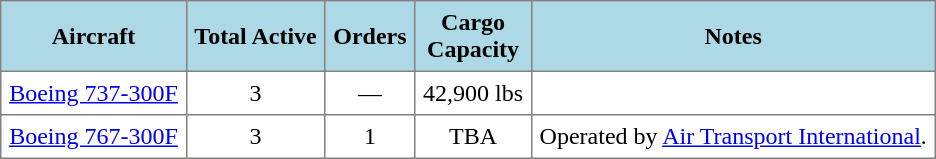<table class="toccolours" border="1" cellpadding="5" style="border-collapse:collapse;text-align:center;margin:auto;">
<tr style="background:lightblue;">
<th>Aircraft</th>
<th>Total Active</th>
<th>Orders</th>
<th>Cargo <br> Capacity</th>
<th>Notes</th>
</tr>
<tr>
<td><a href='#'>Boeing 737-300F</a></td>
<td>3</td>
<td>—</td>
<td>42,900 lbs</td>
<td></td>
</tr>
<tr>
<td><a href='#'>Boeing 767-300F</a></td>
<td>3</td>
<td>1</td>
<td>TBA</td>
<td>Operated by <a href='#'>Air Transport International</a>.</td>
</tr>
</table>
